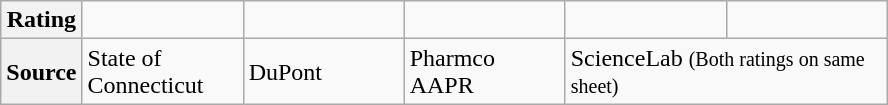<table class="wikitable" border=1>
<tr>
<th>Rating</th>
<td style="width:100px"></td>
<td style="width:100px"></td>
<td style="width:100px"></td>
<td style="width:100px"></td>
<td style="width:100px"></td>
</tr>
<tr>
<th>Source</th>
<td>State of Connecticut</td>
<td>DuPont</td>
<td>Pharmco AAPR</td>
<td colspan=2>ScienceLab <small>(Both ratings on same sheet)</small></td>
</tr>
</table>
